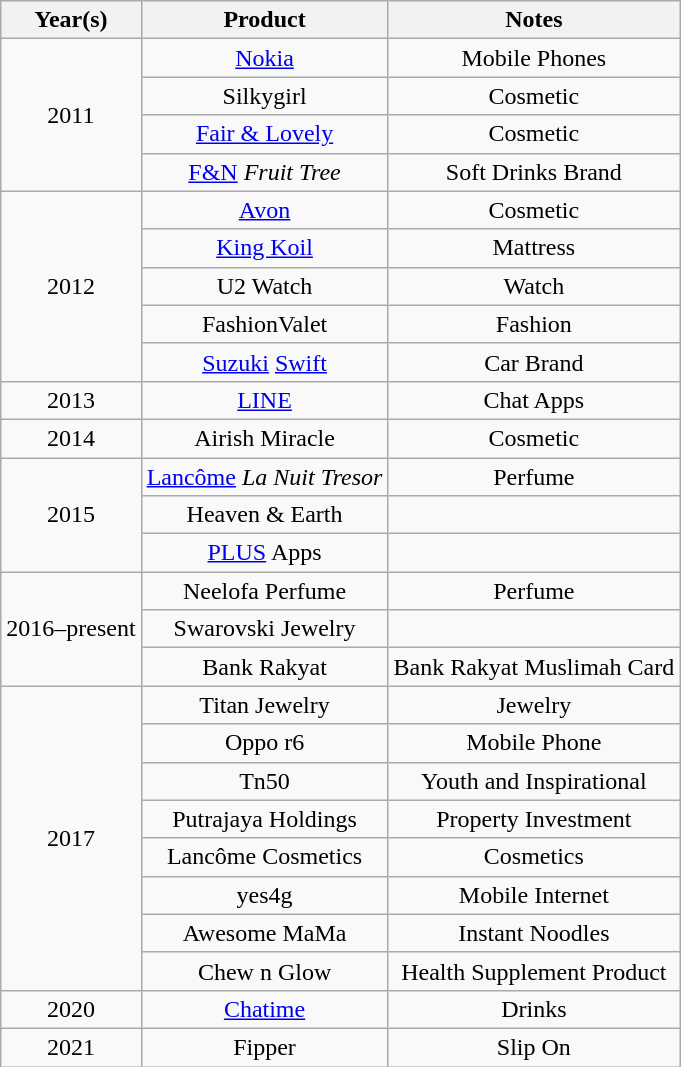<table class="wikitable" style="text-align:center;">
<tr>
<th scope="col">Year(s)</th>
<th scope="col">Product</th>
<th scope="col">Notes</th>
</tr>
<tr>
<td rowspan=4>2011</td>
<td><a href='#'>Nokia</a></td>
<td>Mobile Phones</td>
</tr>
<tr>
<td>Silkygirl</td>
<td>Cosmetic</td>
</tr>
<tr>
<td><a href='#'>Fair & Lovely</a></td>
<td>Cosmetic</td>
</tr>
<tr>
<td><a href='#'>F&N</a> <em>Fruit Tree</em></td>
<td>Soft Drinks Brand</td>
</tr>
<tr>
<td rowspan=5>2012</td>
<td><a href='#'>Avon</a></td>
<td>Cosmetic</td>
</tr>
<tr>
<td><a href='#'>King Koil</a></td>
<td>Mattress</td>
</tr>
<tr>
<td>U2 Watch</td>
<td>Watch</td>
</tr>
<tr>
<td>FashionValet</td>
<td>Fashion</td>
</tr>
<tr>
<td><a href='#'>Suzuki</a> <a href='#'>Swift</a></td>
<td>Car Brand</td>
</tr>
<tr>
<td rowspan=1>2013</td>
<td><a href='#'>LINE</a></td>
<td>Chat Apps</td>
</tr>
<tr>
<td rowspan=1>2014</td>
<td>Airish Miracle</td>
<td>Cosmetic</td>
</tr>
<tr>
<td rowspan=3>2015</td>
<td><a href='#'>Lancôme</a> <em>La Nuit Tresor</em></td>
<td>Perfume</td>
</tr>
<tr>
<td>Heaven & Earth</td>
<td></td>
</tr>
<tr>
<td><a href='#'>PLUS</a> Apps</td>
<td></td>
</tr>
<tr>
<td rowspan=3>2016–present</td>
<td>Neelofa Perfume</td>
<td>Perfume</td>
</tr>
<tr>
<td>Swarovski Jewelry</td>
<td></td>
</tr>
<tr>
<td>Bank Rakyat</td>
<td>Bank Rakyat Muslimah Card</td>
</tr>
<tr>
<td rowspan=8>2017</td>
<td>Titan Jewelry</td>
<td>Jewelry</td>
</tr>
<tr>
<td>Oppo r6</td>
<td>Mobile Phone</td>
</tr>
<tr>
<td>Tn50</td>
<td>Youth and Inspirational</td>
</tr>
<tr>
<td>Putrajaya Holdings</td>
<td>Property Investment</td>
</tr>
<tr>
<td>Lancôme Cosmetics</td>
<td>Cosmetics</td>
</tr>
<tr>
<td>yes4g</td>
<td>Mobile Internet</td>
</tr>
<tr>
<td>Awesome MaMa</td>
<td>Instant Noodles</td>
</tr>
<tr>
<td>Chew n Glow</td>
<td>Health Supplement Product</td>
</tr>
<tr>
<td>2020</td>
<td><a href='#'>Chatime</a></td>
<td>Drinks</td>
</tr>
<tr>
<td>2021</td>
<td>Fipper</td>
<td>Slip On</td>
</tr>
</table>
